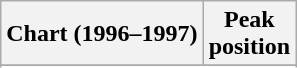<table class="wikitable sortable plainrowheaders" style="text-align:center">
<tr>
<th scope="col">Chart (1996–1997)</th>
<th scope="col">Peak<br> position</th>
</tr>
<tr>
</tr>
<tr>
</tr>
</table>
